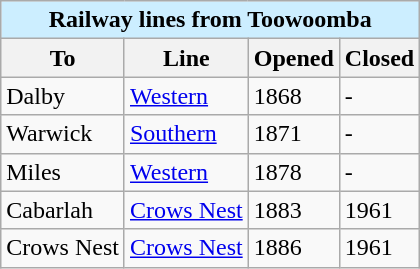<table class="wikitable sortable collapsible" border="1">
<tr>
<th colspan=4 style="background:#cef;">Railway lines from Toowoomba</th>
</tr>
<tr>
<th>To</th>
<th>Line</th>
<th>Opened</th>
<th>Closed</th>
</tr>
<tr>
<td>Dalby</td>
<td><a href='#'>Western</a></td>
<td>1868</td>
<td>-</td>
</tr>
<tr>
<td>Warwick</td>
<td><a href='#'>Southern</a></td>
<td>1871</td>
<td>-</td>
</tr>
<tr>
<td>Miles</td>
<td><a href='#'>Western</a></td>
<td>1878</td>
<td>-</td>
</tr>
<tr>
<td>Cabarlah</td>
<td><a href='#'>Crows Nest</a></td>
<td>1883</td>
<td>1961</td>
</tr>
<tr>
<td>Crows Nest</td>
<td><a href='#'>Crows Nest</a></td>
<td>1886</td>
<td>1961</td>
</tr>
</table>
